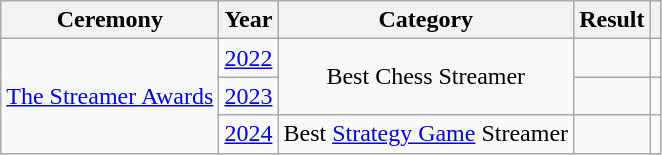<table class="wikitable" style="text-align:center;">
<tr>
<th>Ceremony</th>
<th>Year</th>
<th>Category</th>
<th>Result</th>
<th></th>
</tr>
<tr>
<td rowspan="3"><a href='#'>The Streamer Awards</a></td>
<td rowspan="1"><a href='#'>2022</a></td>
<td rowspan="2">Best Chess Streamer</td>
<td></td>
<td rowspan="1"></td>
</tr>
<tr>
<td><a href='#'>2023</a></td>
<td></td>
<td></td>
</tr>
<tr>
<td><a href='#'>2024</a></td>
<td>Best <a href='#'>Strategy Game</a> Streamer</td>
<td></td>
<td></td>
</tr>
</table>
